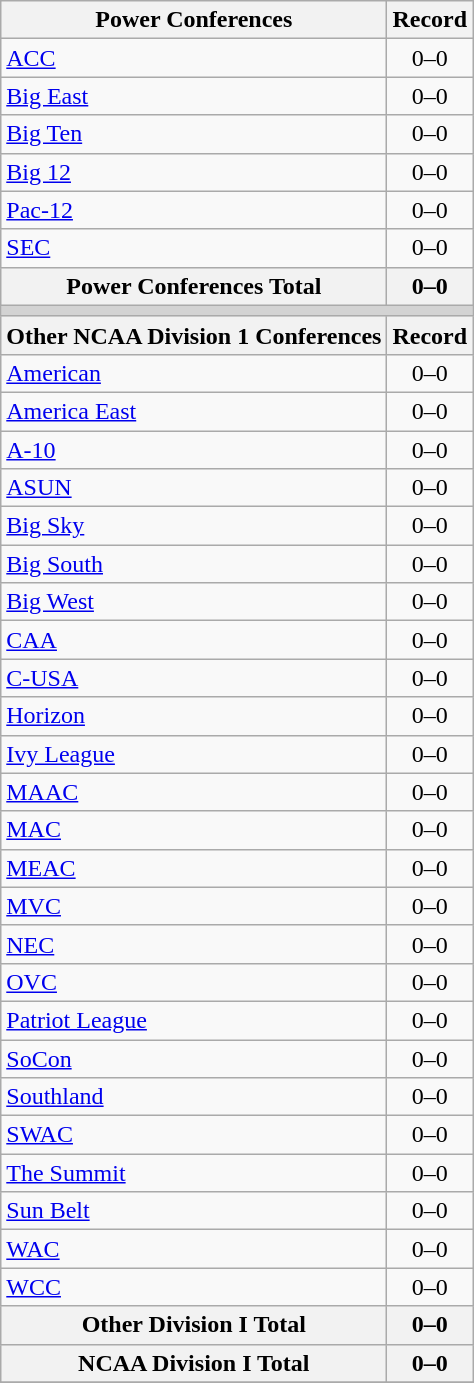<table class="wikitable">
<tr>
<th>Power Conferences</th>
<th>Record</th>
</tr>
<tr>
<td><a href='#'>ACC</a></td>
<td align=center>0–0</td>
</tr>
<tr>
<td><a href='#'>Big East</a></td>
<td align=center>0–0</td>
</tr>
<tr>
<td><a href='#'>Big Ten</a></td>
<td align=center>0–0</td>
</tr>
<tr>
<td><a href='#'>Big 12</a></td>
<td align=center>0–0</td>
</tr>
<tr>
<td><a href='#'>Pac-12</a></td>
<td align=center>0–0</td>
</tr>
<tr>
<td><a href='#'>SEC</a></td>
<td align=center>0–0</td>
</tr>
<tr>
<th>Power Conferences Total</th>
<th>0–0</th>
</tr>
<tr>
<th colspan="2" style="background:lightgrey;"></th>
</tr>
<tr>
<th>Other NCAA Division 1 Conferences</th>
<th>Record</th>
</tr>
<tr>
<td><a href='#'>American</a></td>
<td align=center>0–0</td>
</tr>
<tr>
<td><a href='#'>America East</a></td>
<td align=center>0–0</td>
</tr>
<tr>
<td><a href='#'>A-10</a></td>
<td align=center>0–0</td>
</tr>
<tr>
<td><a href='#'>ASUN</a></td>
<td align=center>0–0</td>
</tr>
<tr>
<td><a href='#'>Big Sky</a></td>
<td align=center>0–0</td>
</tr>
<tr>
<td><a href='#'>Big South</a></td>
<td align=center>0–0</td>
</tr>
<tr>
<td><a href='#'>Big West</a></td>
<td align=center>0–0</td>
</tr>
<tr>
<td><a href='#'>CAA</a></td>
<td align=center>0–0</td>
</tr>
<tr>
<td><a href='#'>C-USA</a></td>
<td align=center>0–0</td>
</tr>
<tr>
<td><a href='#'>Horizon</a></td>
<td align=center>0–0</td>
</tr>
<tr>
<td><a href='#'>Ivy League</a></td>
<td align=center>0–0</td>
</tr>
<tr>
<td><a href='#'>MAAC</a></td>
<td align=center>0–0</td>
</tr>
<tr>
<td><a href='#'>MAC</a></td>
<td align=center>0–0</td>
</tr>
<tr>
<td><a href='#'>MEAC</a></td>
<td align=center>0–0</td>
</tr>
<tr>
<td><a href='#'>MVC</a></td>
<td align=center>0–0</td>
</tr>
<tr>
<td><a href='#'>NEC</a></td>
<td align=center>0–0</td>
</tr>
<tr>
<td><a href='#'>OVC</a></td>
<td align=center>0–0</td>
</tr>
<tr>
<td><a href='#'>Patriot League</a></td>
<td align=center>0–0</td>
</tr>
<tr>
<td><a href='#'>SoCon</a></td>
<td align=center>0–0</td>
</tr>
<tr>
<td><a href='#'>Southland</a></td>
<td align=center>0–0</td>
</tr>
<tr>
<td><a href='#'>SWAC</a></td>
<td align=center>0–0</td>
</tr>
<tr>
<td><a href='#'>The Summit</a></td>
<td align=center>0–0</td>
</tr>
<tr>
<td><a href='#'>Sun Belt</a></td>
<td align=center>0–0</td>
</tr>
<tr>
<td><a href='#'>WAC</a></td>
<td align=center>0–0</td>
</tr>
<tr>
<td><a href='#'>WCC</a></td>
<td align=center>0–0</td>
</tr>
<tr>
<th>Other Division I Total</th>
<th>0–0</th>
</tr>
<tr>
<th>NCAA Division I Total</th>
<th>0–0</th>
</tr>
<tr>
</tr>
</table>
